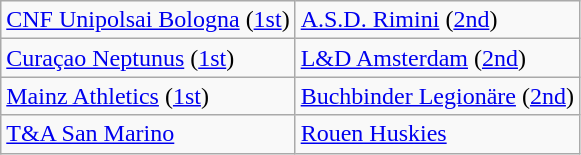<table class="wikitable">
<tr>
<td> <a href='#'>CNF Unipolsai Bologna</a> (<a href='#'>1st</a>)</td>
<td> <a href='#'>A.S.D. Rimini</a> (<a href='#'>2nd</a>)</td>
</tr>
<tr>
<td> <a href='#'>Curaçao Neptunus</a> (<a href='#'>1st</a>)</td>
<td> <a href='#'>L&D Amsterdam</a> (<a href='#'>2nd</a>)</td>
</tr>
<tr>
<td> <a href='#'>Mainz Athletics</a> (<a href='#'>1st</a>)</td>
<td> <a href='#'>Buchbinder Legionäre</a> (<a href='#'>2nd</a>)</td>
</tr>
<tr>
<td> <a href='#'>T&A San Marino</a></td>
<td> <a href='#'>Rouen Huskies</a></td>
</tr>
</table>
